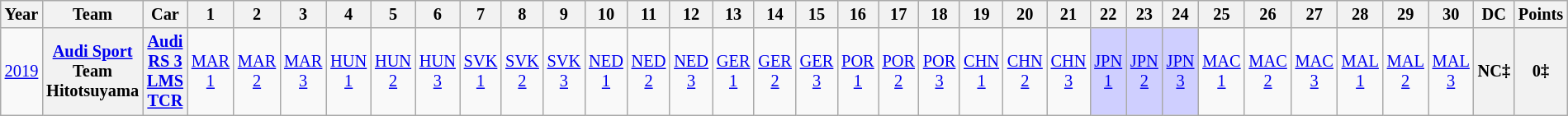<table class="wikitable" style="text-align:center; font-size:85%">
<tr>
<th>Year</th>
<th>Team</th>
<th>Car</th>
<th>1</th>
<th>2</th>
<th>3</th>
<th>4</th>
<th>5</th>
<th>6</th>
<th>7</th>
<th>8</th>
<th>9</th>
<th>10</th>
<th>11</th>
<th>12</th>
<th>13</th>
<th>14</th>
<th>15</th>
<th>16</th>
<th>17</th>
<th>18</th>
<th>19</th>
<th>20</th>
<th>21</th>
<th>22</th>
<th>23</th>
<th>24</th>
<th>25</th>
<th>26</th>
<th>27</th>
<th>28</th>
<th>29</th>
<th>30</th>
<th>DC</th>
<th>Points</th>
</tr>
<tr>
<td><a href='#'>2019</a></td>
<th><a href='#'>Audi Sport</a> Team Hitotsuyama</th>
<th><a href='#'>Audi RS 3 LMS TCR</a></th>
<td><a href='#'>MAR<br>1</a></td>
<td><a href='#'>MAR<br>2</a></td>
<td><a href='#'>MAR<br>3</a></td>
<td><a href='#'>HUN<br>1</a></td>
<td><a href='#'>HUN<br>2</a></td>
<td><a href='#'>HUN<br>3</a></td>
<td><a href='#'>SVK<br>1</a></td>
<td><a href='#'>SVK<br>2</a></td>
<td><a href='#'>SVK<br>3</a></td>
<td><a href='#'>NED<br>1</a></td>
<td><a href='#'>NED<br>2</a></td>
<td><a href='#'>NED<br>3</a></td>
<td><a href='#'>GER<br>1</a></td>
<td><a href='#'>GER<br>2</a></td>
<td><a href='#'>GER<br>3</a></td>
<td><a href='#'>POR<br>1</a></td>
<td><a href='#'>POR<br>2</a></td>
<td><a href='#'>POR<br>3</a></td>
<td><a href='#'>CHN<br>1</a></td>
<td><a href='#'>CHN<br>2</a></td>
<td><a href='#'>CHN<br>3</a></td>
<td style="background:#CFCFFF;"><a href='#'>JPN<br>1</a><br></td>
<td style="background:#CFCFFF;"><a href='#'>JPN<br>2</a><br></td>
<td style="background:#CFCFFF;"><a href='#'>JPN<br>3</a><br></td>
<td><a href='#'>MAC<br>1</a></td>
<td><a href='#'>MAC<br>2</a></td>
<td><a href='#'>MAC<br>3</a></td>
<td><a href='#'>MAL<br>1</a></td>
<td><a href='#'>MAL<br>2</a></td>
<td><a href='#'>MAL<br>3</a></td>
<th>NC‡</th>
<th>0‡</th>
</tr>
</table>
